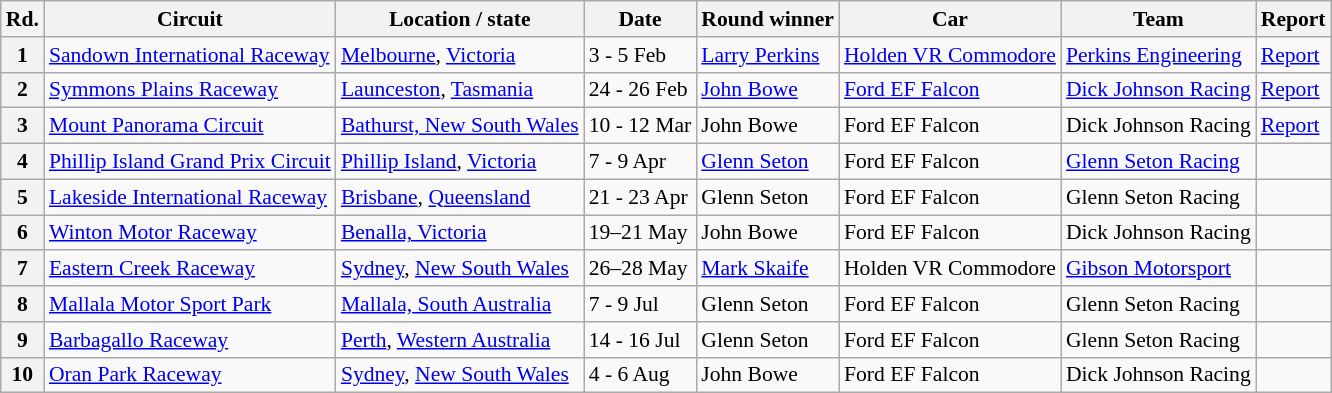<table class="wikitable" style="font-size: 90%">
<tr>
<th>Rd.</th>
<th>Circuit</th>
<th>Location / state</th>
<th>Date</th>
<th>Round winner</th>
<th>Car</th>
<th>Team</th>
<th>Report</th>
</tr>
<tr>
<th>1</th>
<td><a href='#'>Sandown International Raceway</a></td>
<td><a href='#'>Melbourne</a>, <a href='#'>Victoria</a></td>
<td>3 - 5 Feb</td>
<td><a href='#'>Larry Perkins</a></td>
<td><a href='#'>Holden VR Commodore</a></td>
<td><a href='#'>Perkins Engineering</a></td>
<td><a href='#'>Report</a></td>
</tr>
<tr>
<th>2</th>
<td><a href='#'>Symmons Plains Raceway</a></td>
<td><a href='#'>Launceston</a>, <a href='#'>Tasmania</a></td>
<td>24 - 26 Feb</td>
<td><a href='#'>John Bowe</a></td>
<td><a href='#'>Ford EF Falcon</a></td>
<td><a href='#'>Dick Johnson Racing</a></td>
<td><a href='#'>Report</a></td>
</tr>
<tr>
<th>3</th>
<td><a href='#'>Mount Panorama Circuit</a></td>
<td><a href='#'>Bathurst, New South Wales</a></td>
<td>10 - 12 Mar</td>
<td>John Bowe</td>
<td>Ford EF Falcon</td>
<td>Dick Johnson Racing</td>
<td><a href='#'>Report</a></td>
</tr>
<tr>
<th>4</th>
<td><a href='#'>Phillip Island Grand Prix Circuit</a></td>
<td><a href='#'>Phillip Island</a>, <a href='#'>Victoria</a></td>
<td>7 - 9 Apr</td>
<td><a href='#'>Glenn Seton</a></td>
<td>Ford EF Falcon</td>
<td><a href='#'>Glenn Seton Racing</a></td>
<td></td>
</tr>
<tr>
<th>5</th>
<td><a href='#'>Lakeside International Raceway</a></td>
<td><a href='#'>Brisbane</a>, <a href='#'>Queensland</a></td>
<td>21 - 23 Apr</td>
<td>Glenn Seton</td>
<td>Ford EF Falcon</td>
<td>Glenn Seton Racing</td>
<td></td>
</tr>
<tr>
<th>6</th>
<td><a href='#'>Winton Motor Raceway</a></td>
<td><a href='#'>Benalla, Victoria</a></td>
<td>19–21 May</td>
<td>John Bowe</td>
<td>Ford EF Falcon</td>
<td>Dick Johnson Racing</td>
<td></td>
</tr>
<tr>
<th>7</th>
<td><a href='#'>Eastern Creek Raceway</a></td>
<td><a href='#'>Sydney</a>, <a href='#'>New South Wales</a></td>
<td>26–28 May</td>
<td><a href='#'>Mark Skaife</a></td>
<td>Holden VR Commodore</td>
<td><a href='#'>Gibson Motorsport</a></td>
<td></td>
</tr>
<tr>
<th>8</th>
<td><a href='#'>Mallala Motor Sport Park</a></td>
<td><a href='#'>Mallala, South Australia</a></td>
<td>7 - 9 Jul</td>
<td>Glenn Seton</td>
<td>Ford EF Falcon</td>
<td>Glenn Seton Racing</td>
<td></td>
</tr>
<tr>
<th>9</th>
<td><a href='#'>Barbagallo Raceway</a></td>
<td><a href='#'>Perth</a>, <a href='#'>Western Australia</a></td>
<td>14 - 16 Jul</td>
<td>Glenn Seton</td>
<td>Ford EF Falcon</td>
<td>Glenn Seton Racing</td>
<td></td>
</tr>
<tr>
<th>10</th>
<td><a href='#'>Oran Park Raceway</a></td>
<td><a href='#'>Sydney</a>, <a href='#'>New South Wales</a></td>
<td>4 - 6 Aug</td>
<td>John Bowe</td>
<td>Ford EF Falcon</td>
<td>Dick Johnson Racing</td>
<td></td>
</tr>
</table>
